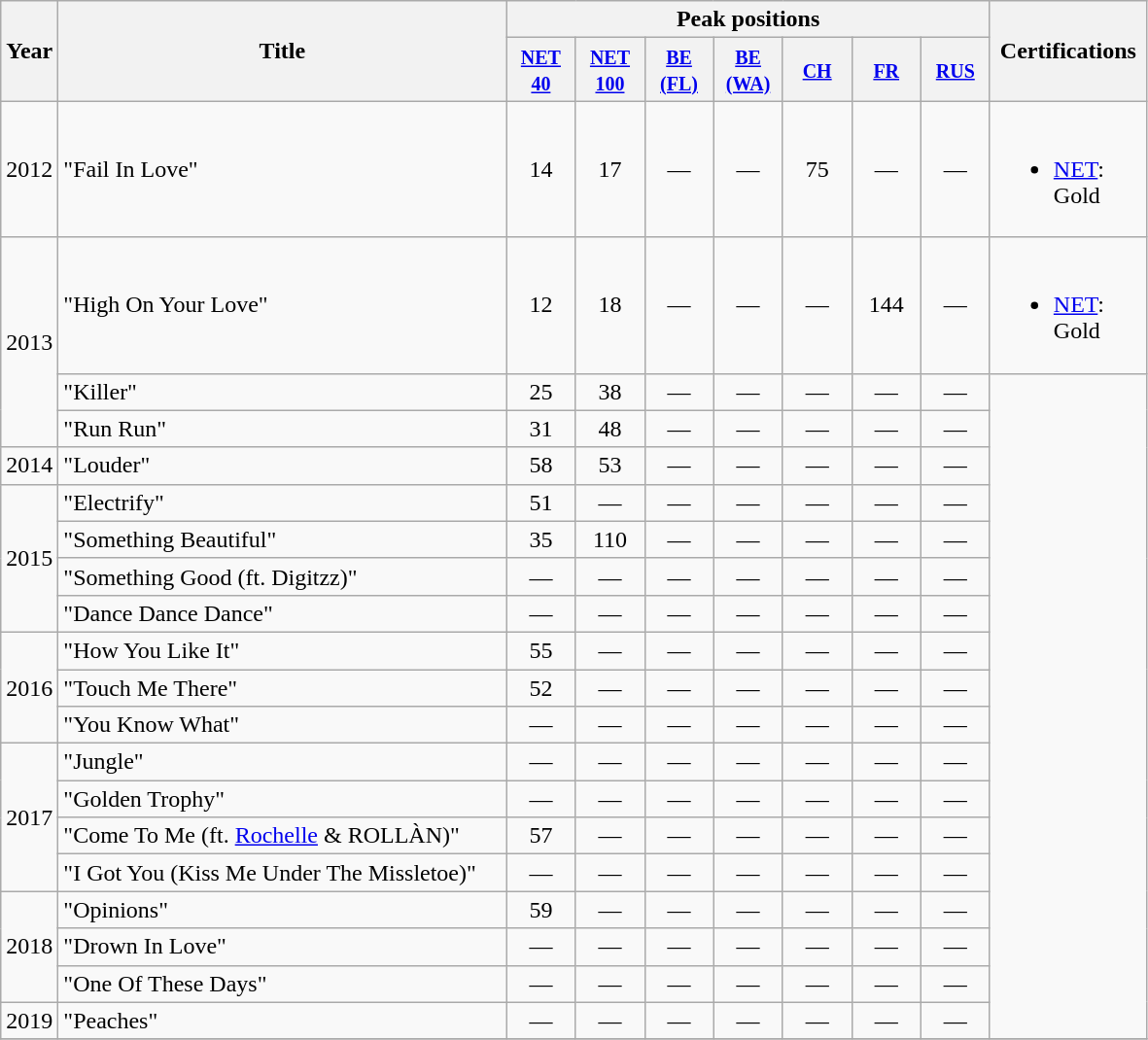<table class="wikitable">
<tr>
<th align="center" rowspan="2" width="10">Year</th>
<th align="center" rowspan="2" width="300">Title</th>
<th align="center" colspan="7" width="30">Peak positions <br></th>
<th align="center" rowspan="2" width="100">Certifications</th>
</tr>
<tr>
<th width="40"><small><a href='#'>NET 40</a></small></th>
<th width="40"><small><a href='#'>NET 100</a></small></th>
<th width="40"><small><a href='#'>BE (FL)</a></small></th>
<th width="40"><small><a href='#'>BE (WA)</a></small></th>
<th width="40"><small><a href='#'>CH</a></small></th>
<th width="40"><small><a href='#'>FR</a></small></th>
<th width="40"><small><a href='#'>RUS</a></small></th>
</tr>
<tr>
<td align="center" rowspan="1">2012</td>
<td>"Fail In Love"</td>
<td align="center">14</td>
<td align="center">17</td>
<td align="center">—</td>
<td align="center">—</td>
<td align="center">75</td>
<td align="center">—</td>
<td align="center">—</td>
<td><br><ul><li><a href='#'>NET</a>: Gold</li></ul></td>
</tr>
<tr>
<td align="center" rowspan="3">2013</td>
<td>"High On Your Love"</td>
<td align="center">12</td>
<td align="center">18</td>
<td align="center">—</td>
<td align="center">—</td>
<td align="center">—</td>
<td align="center">144</td>
<td align="center">—</td>
<td><br><ul><li><a href='#'>NET</a>: Gold</li></ul></td>
</tr>
<tr>
<td>"Killer"</td>
<td align="center">25</td>
<td align="center">38</td>
<td align="center">—</td>
<td align="center">—</td>
<td align="center">—</td>
<td align="center">—</td>
<td align="center">—</td>
<td rowspan="18"></td>
</tr>
<tr>
<td>"Run Run"</td>
<td align="center">31</td>
<td align="center">48</td>
<td align="center">—</td>
<td align="center">—</td>
<td align="center">—</td>
<td align="center">—</td>
<td align="center">—</td>
</tr>
<tr>
<td align="center" rowspan="1">2014</td>
<td>"Louder"</td>
<td align="center">58</td>
<td align="center">53</td>
<td align="center">—</td>
<td align="center">—</td>
<td align="center">—</td>
<td align="center">—</td>
<td align="center">—</td>
</tr>
<tr>
<td align="center" rowspan="4">2015</td>
<td>"Electrify"</td>
<td align="center">51</td>
<td align="center">—</td>
<td align="center">—</td>
<td align="center">—</td>
<td align="center">—</td>
<td align="center">—</td>
<td align="center">—</td>
</tr>
<tr>
<td>"Something Beautiful"</td>
<td align="center">35</td>
<td align="center">110</td>
<td align="center">—</td>
<td align="center">—</td>
<td align="center">—</td>
<td align="center">—</td>
<td align="center">—</td>
</tr>
<tr>
<td>"Something Good (ft. Digitzz)"</td>
<td align="center">—</td>
<td align="center">—</td>
<td align="center">—</td>
<td align="center">—</td>
<td align="center">—</td>
<td align="center">—</td>
<td align="center">—</td>
</tr>
<tr>
<td>"Dance Dance Dance"</td>
<td align="center">—</td>
<td align="center">—</td>
<td align="center">—</td>
<td align="center">—</td>
<td align="center">—</td>
<td align="center">—</td>
<td align="center">—</td>
</tr>
<tr>
<td align="center" rowspan="3">2016</td>
<td>"How You Like It"</td>
<td align="center">55</td>
<td align="center">—</td>
<td align="center">—</td>
<td align="center">—</td>
<td align="center">—</td>
<td align="center">—</td>
<td align="center">—</td>
</tr>
<tr>
<td>"Touch Me There"</td>
<td align="center">52</td>
<td align="center">—</td>
<td align="center">—</td>
<td align="center">—</td>
<td align="center">—</td>
<td align="center">—</td>
<td align="center">—</td>
</tr>
<tr>
<td>"You Know What"</td>
<td align="center">—</td>
<td align="center">—</td>
<td align="center">—</td>
<td align="center">—</td>
<td align="center">—</td>
<td align="center">—</td>
<td align="center">—</td>
</tr>
<tr>
<td align="center" rowspan="4">2017</td>
<td>"Jungle"</td>
<td align="center">—</td>
<td align="center">—</td>
<td align="center">—</td>
<td align="center">—</td>
<td align="center">—</td>
<td align="center">—</td>
<td align="center">—</td>
</tr>
<tr>
<td>"Golden Trophy"</td>
<td align="center">—</td>
<td align="center">—</td>
<td align="center">—</td>
<td align="center">—</td>
<td align="center">—</td>
<td align="center">—</td>
<td align="center">—</td>
</tr>
<tr>
<td>"Come To Me (ft. <a href='#'>Rochelle</a> & ROLLÀN)"</td>
<td align="center">57</td>
<td align="center">—</td>
<td align="center">—</td>
<td align="center">—</td>
<td align="center">—</td>
<td align="center">—</td>
<td align="center">—</td>
</tr>
<tr>
<td>"I Got You (Kiss Me Under The Missletoe)"</td>
<td align="center">—</td>
<td align="center">—</td>
<td align="center">—</td>
<td align="center">—</td>
<td align="center">—</td>
<td align="center">—</td>
<td align="center">—</td>
</tr>
<tr>
<td align="center" rowspan="3">2018</td>
<td>"Opinions"</td>
<td align="center">59</td>
<td align="center">—</td>
<td align="center">—</td>
<td align="center">—</td>
<td align="center">—</td>
<td align="center">—</td>
<td align="center">—</td>
</tr>
<tr>
<td>"Drown In Love"</td>
<td align="center">—</td>
<td align="center">—</td>
<td align="center">—</td>
<td align="center">—</td>
<td align="center">—</td>
<td align="center">—</td>
<td align="center">—</td>
</tr>
<tr>
<td>"One Of These Days"</td>
<td align="center">—</td>
<td align="center">—</td>
<td align="center">—</td>
<td align="center">—</td>
<td align="center">—</td>
<td align="center">—</td>
<td align="center">—</td>
</tr>
<tr>
<td align="center" rowspan="1">2019</td>
<td>"Peaches"</td>
<td align="center">—</td>
<td align="center">—</td>
<td align="center">—</td>
<td align="center">—</td>
<td align="center">—</td>
<td align="center">—</td>
<td align="center">—</td>
</tr>
<tr>
</tr>
</table>
